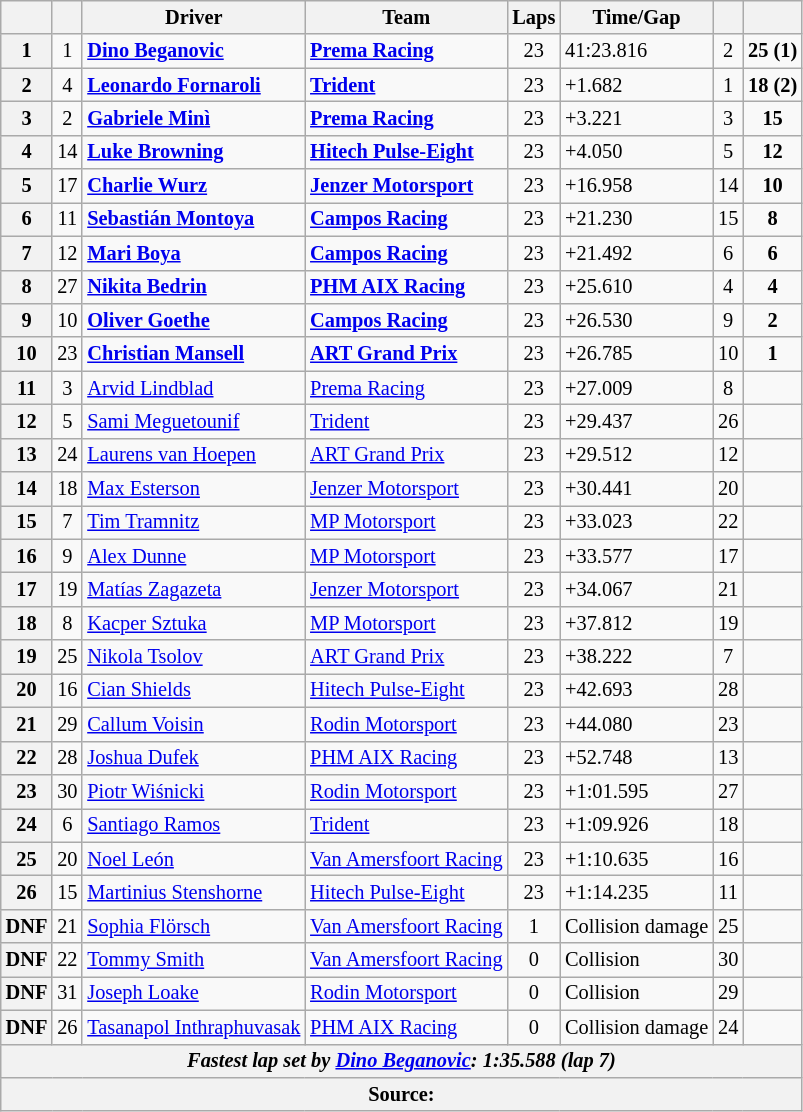<table class="wikitable" style="font-size:85%">
<tr>
<th></th>
<th></th>
<th>Driver</th>
<th>Team</th>
<th>Laps</th>
<th>Time/Gap</th>
<th></th>
<th></th>
</tr>
<tr>
<th>1</th>
<td align="center">1</td>
<td> <strong><a href='#'>Dino Beganovic</a></strong></td>
<td><strong><a href='#'>Prema Racing</a></strong></td>
<td align="center">23</td>
<td>41:23.816</td>
<td align="center">2</td>
<td align="center"><strong>25 (1)</strong></td>
</tr>
<tr>
<th>2</th>
<td align="center">4</td>
<td> <strong><a href='#'>Leonardo Fornaroli</a></strong></td>
<td><strong><a href='#'>Trident</a></strong></td>
<td align="center">23</td>
<td>+1.682</td>
<td align="center">1</td>
<td align="center"><strong>18 (2)</strong></td>
</tr>
<tr>
<th>3</th>
<td align="center">2</td>
<td> <strong><a href='#'>Gabriele Minì</a></strong></td>
<td><strong><a href='#'>Prema Racing</a></strong></td>
<td align="center">23</td>
<td>+3.221</td>
<td align="center">3</td>
<td align="center"><strong>15</strong></td>
</tr>
<tr>
<th>4</th>
<td align="center">14</td>
<td> <strong><a href='#'>Luke Browning</a></strong></td>
<td><strong><a href='#'>Hitech Pulse-Eight</a></strong></td>
<td align="center">23</td>
<td>+4.050</td>
<td align="center">5</td>
<td align="center"><strong>12</strong></td>
</tr>
<tr>
<th>5</th>
<td align="center">17</td>
<td> <strong><a href='#'>Charlie Wurz</a></strong></td>
<td><strong><a href='#'>Jenzer Motorsport</a></strong></td>
<td align="center">23</td>
<td>+16.958</td>
<td align="center">14</td>
<td align="center"><strong>10</strong></td>
</tr>
<tr>
<th>6</th>
<td align="center">11</td>
<td> <strong><a href='#'>Sebastián Montoya</a></strong></td>
<td><strong><a href='#'>Campos Racing</a></strong></td>
<td align="center">23</td>
<td>+21.230</td>
<td align="center">15</td>
<td align="center"><strong>8</strong></td>
</tr>
<tr>
<th>7</th>
<td align="center">12</td>
<td> <strong><a href='#'>Mari Boya</a></strong></td>
<td><strong><a href='#'>Campos Racing</a></strong></td>
<td align="center">23</td>
<td>+21.492</td>
<td align="center">6</td>
<td align="center"><strong>6</strong></td>
</tr>
<tr>
<th>8</th>
<td align="center">27</td>
<td> <strong><a href='#'>Nikita Bedrin</a></strong></td>
<td><strong><a href='#'>PHM AIX Racing</a></strong></td>
<td align="center">23</td>
<td>+25.610</td>
<td align="center">4</td>
<td align="center"><strong>4</strong></td>
</tr>
<tr>
<th>9</th>
<td align="center">10</td>
<td> <strong><a href='#'>Oliver Goethe</a></strong></td>
<td><strong><a href='#'>Campos Racing</a></strong></td>
<td align="center">23</td>
<td>+26.530</td>
<td align="center">9</td>
<td align="center"><strong>2</strong></td>
</tr>
<tr>
<th>10</th>
<td align="center">23</td>
<td> <strong><a href='#'>Christian Mansell</a></strong></td>
<td><strong><a href='#'>ART Grand Prix</a></strong></td>
<td align="center">23</td>
<td>+26.785</td>
<td align="center">10</td>
<td align="center"><strong>1</strong></td>
</tr>
<tr>
<th>11</th>
<td align="center">3</td>
<td> <a href='#'>Arvid Lindblad</a></td>
<td><a href='#'>Prema Racing</a></td>
<td align="center">23</td>
<td>+27.009</td>
<td align="center">8</td>
<td align="center"></td>
</tr>
<tr>
<th>12</th>
<td align="center">5</td>
<td> <a href='#'>Sami Meguetounif</a></td>
<td><a href='#'>Trident</a></td>
<td align="center">23</td>
<td>+29.437</td>
<td align="center">26</td>
<td align="center"></td>
</tr>
<tr>
<th>13</th>
<td align="center">24</td>
<td> <a href='#'>Laurens van Hoepen</a></td>
<td><a href='#'>ART Grand Prix</a></td>
<td align="center">23</td>
<td>+29.512</td>
<td align="center">12</td>
<td align="center"></td>
</tr>
<tr>
<th>14</th>
<td align="center">18</td>
<td> <a href='#'>Max Esterson</a></td>
<td><a href='#'>Jenzer Motorsport</a></td>
<td align="center">23</td>
<td>+30.441</td>
<td align="center">20</td>
<td align="center"></td>
</tr>
<tr>
<th>15</th>
<td align="center">7</td>
<td> <a href='#'>Tim Tramnitz</a></td>
<td><a href='#'>MP Motorsport</a></td>
<td align="center">23</td>
<td>+33.023</td>
<td align="center">22</td>
<td align="center"></td>
</tr>
<tr>
<th>16</th>
<td align="center">9</td>
<td> <a href='#'>Alex Dunne</a></td>
<td><a href='#'>MP Motorsport</a></td>
<td align="center">23</td>
<td>+33.577</td>
<td align="center">17</td>
<td align="center"></td>
</tr>
<tr>
<th>17</th>
<td align="center">19</td>
<td> <a href='#'>Matías Zagazeta</a></td>
<td><a href='#'>Jenzer Motorsport</a></td>
<td align="center">23</td>
<td>+34.067</td>
<td align="center">21</td>
<td align="center"></td>
</tr>
<tr>
<th>18</th>
<td align="center">8</td>
<td> <a href='#'>Kacper Sztuka</a></td>
<td><a href='#'>MP Motorsport</a></td>
<td align="center">23</td>
<td>+37.812</td>
<td align="center">19</td>
<td align="center"></td>
</tr>
<tr>
<th>19</th>
<td align="center">25</td>
<td> <a href='#'>Nikola Tsolov</a></td>
<td><a href='#'>ART Grand Prix</a></td>
<td align="center">23</td>
<td>+38.222</td>
<td align="center">7</td>
<td align="center"></td>
</tr>
<tr>
<th>20</th>
<td align="center">16</td>
<td> <a href='#'>Cian Shields</a></td>
<td><a href='#'>Hitech Pulse-Eight</a></td>
<td align="center">23</td>
<td>+42.693</td>
<td align="center">28</td>
<td align="center"></td>
</tr>
<tr>
<th>21</th>
<td align="center">29</td>
<td> <a href='#'>Callum Voisin</a></td>
<td><a href='#'>Rodin Motorsport</a></td>
<td align="center">23</td>
<td>+44.080</td>
<td align="center">23</td>
<td align="center"></td>
</tr>
<tr>
<th>22</th>
<td align="center">28</td>
<td> <a href='#'>Joshua Dufek</a></td>
<td><a href='#'>PHM AIX Racing</a></td>
<td align="center">23</td>
<td>+52.748</td>
<td align="center">13</td>
<td align="center"></td>
</tr>
<tr>
<th>23</th>
<td align="center">30</td>
<td> <a href='#'>Piotr Wiśnicki</a></td>
<td><a href='#'>Rodin Motorsport</a></td>
<td align="center">23</td>
<td>+1:01.595</td>
<td align="center">27</td>
<td align="center"></td>
</tr>
<tr>
<th>24</th>
<td align="center">6</td>
<td> <a href='#'>Santiago Ramos</a></td>
<td><a href='#'>Trident</a></td>
<td align="center">23</td>
<td>+1:09.926</td>
<td align="center">18</td>
<td align="center"></td>
</tr>
<tr>
<th>25</th>
<td align="center">20</td>
<td> <a href='#'>Noel León</a></td>
<td><a href='#'>Van Amersfoort Racing</a></td>
<td align="center">23</td>
<td>+1:10.635</td>
<td align="center">16</td>
<td align="center"></td>
</tr>
<tr>
<th>26</th>
<td align="center">15</td>
<td> <a href='#'>Martinius Stenshorne</a></td>
<td><a href='#'>Hitech Pulse-Eight</a></td>
<td align="center">23</td>
<td>+1:14.235</td>
<td align="center">11</td>
<td align="center"></td>
</tr>
<tr>
<th>DNF</th>
<td align="center">21</td>
<td> <a href='#'>Sophia Flörsch</a></td>
<td><a href='#'>Van Amersfoort Racing</a></td>
<td align="center">1</td>
<td>Collision damage</td>
<td align="center">25</td>
<td align="center"></td>
</tr>
<tr>
<th>DNF</th>
<td align="center">22</td>
<td> <a href='#'>Tommy Smith</a></td>
<td><a href='#'>Van Amersfoort Racing</a></td>
<td align="center">0</td>
<td>Collision</td>
<td align="center">30</td>
<td align="center"></td>
</tr>
<tr>
<th>DNF</th>
<td align="center">31</td>
<td> <a href='#'>Joseph Loake</a></td>
<td><a href='#'>Rodin Motorsport</a></td>
<td align="center">0</td>
<td>Collision</td>
<td align="center">29</td>
<td align="center"></td>
</tr>
<tr>
<th>DNF</th>
<td align="center">26</td>
<td> <a href='#'>Tasanapol Inthraphuvasak</a></td>
<td><a href='#'>PHM AIX Racing</a></td>
<td align="center">0</td>
<td>Collision damage</td>
<td align="center">24</td>
<td align="center"></td>
</tr>
<tr>
<th colspan="8"><em>Fastest lap set by  <a href='#'>Dino Beganovic</a>: 1:35.588 (lap 7)</em></th>
</tr>
<tr>
<th colspan="8">Source:</th>
</tr>
</table>
